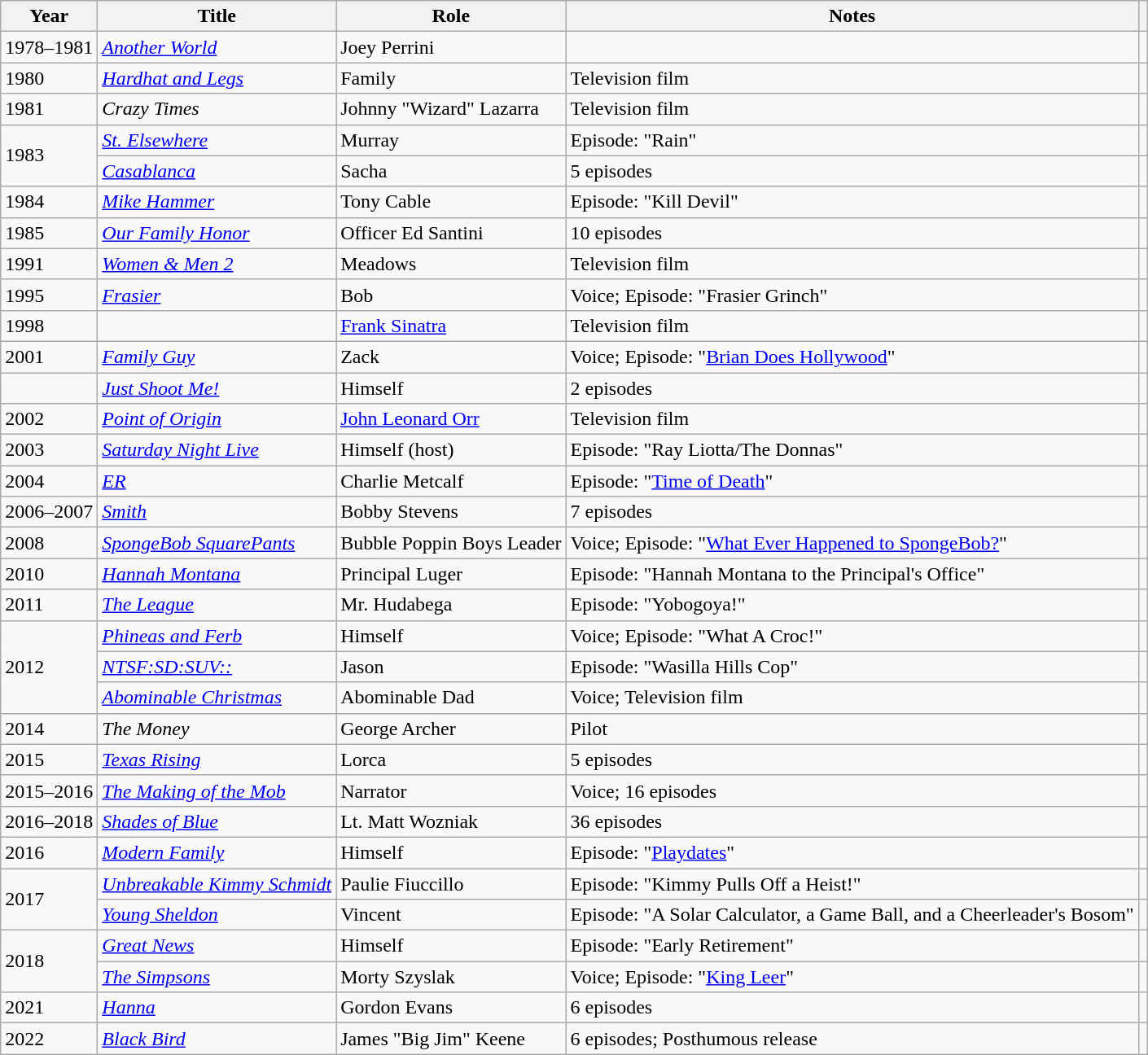<table class = "wikitable sortable">
<tr>
<th>Year</th>
<th>Title</th>
<th>Role</th>
<th class="unsortable">Notes</th>
<th class="unsortable"></th>
</tr>
<tr>
<td>1978–1981</td>
<td><em><a href='#'>Another World</a></em></td>
<td>Joey Perrini</td>
<td></td>
<td></td>
</tr>
<tr>
<td>1980</td>
<td><em><a href='#'>Hardhat and Legs</a></em></td>
<td>Family</td>
<td>Television film</td>
<td></td>
</tr>
<tr>
<td>1981</td>
<td><em>Crazy Times</em></td>
<td>Johnny "Wizard" Lazarra</td>
<td>Television film</td>
<td></td>
</tr>
<tr>
<td rowspan=2>1983</td>
<td><em><a href='#'>St. Elsewhere</a></em></td>
<td>Murray</td>
<td>Episode: "Rain"</td>
<td></td>
</tr>
<tr>
<td><em><a href='#'>Casablanca</a></em></td>
<td>Sacha</td>
<td>5 episodes</td>
<td></td>
</tr>
<tr>
<td>1984</td>
<td><em><a href='#'>Mike Hammer</a></em></td>
<td>Tony Cable</td>
<td>Episode: "Kill Devil"</td>
<td></td>
</tr>
<tr>
<td>1985</td>
<td><em><a href='#'>Our Family Honor</a></em></td>
<td>Officer Ed Santini</td>
<td>10 episodes</td>
<td></td>
</tr>
<tr>
<td>1991</td>
<td><em><a href='#'>Women & Men 2</a></em></td>
<td>Meadows</td>
<td>Television film</td>
<td></td>
</tr>
<tr>
<td>1995</td>
<td><em><a href='#'>Frasier</a></em></td>
<td>Bob</td>
<td>Voice; Episode: "Frasier Grinch"</td>
<td></td>
</tr>
<tr>
<td>1998</td>
<td><em></em></td>
<td><a href='#'>Frank Sinatra</a></td>
<td>Television film</td>
<td></td>
</tr>
<tr>
<td>2001</td>
<td><em><a href='#'>Family Guy</a></em></td>
<td>Zack</td>
<td>Voice; Episode: "<a href='#'>Brian Does Hollywood</a>"</td>
<td></td>
</tr>
<tr>
<td></td>
<td><em><a href='#'>Just Shoot Me!</a></em></td>
<td>Himself</td>
<td>2 episodes</td>
<td></td>
</tr>
<tr>
<td>2002</td>
<td><em><a href='#'>Point of Origin</a></em></td>
<td><a href='#'>John Leonard Orr</a></td>
<td>Television film</td>
<td></td>
</tr>
<tr>
<td>2003</td>
<td><em><a href='#'>Saturday Night Live</a></em></td>
<td>Himself (host)</td>
<td>Episode: "Ray Liotta/The Donnas"</td>
<td></td>
</tr>
<tr>
<td>2004</td>
<td><em><a href='#'>ER</a></em></td>
<td>Charlie Metcalf</td>
<td>Episode: "<a href='#'>Time of Death</a>"</td>
<td></td>
</tr>
<tr>
<td>2006–2007</td>
<td><em><a href='#'>Smith</a></em></td>
<td>Bobby Stevens</td>
<td>7 episodes</td>
<td></td>
</tr>
<tr>
<td>2008</td>
<td><em><a href='#'>SpongeBob SquarePants</a></em></td>
<td>Bubble Poppin Boys Leader</td>
<td>Voice; Episode: "<a href='#'>What Ever Happened to SpongeBob?</a>"</td>
<td></td>
</tr>
<tr>
<td>2010</td>
<td><em><a href='#'>Hannah Montana</a></em></td>
<td>Principal Luger</td>
<td>Episode: "Hannah Montana to the Principal's Office"</td>
<td></td>
</tr>
<tr>
<td>2011</td>
<td data-sort-value="League, The"><em><a href='#'>The League</a></em></td>
<td>Mr. Hudabega</td>
<td>Episode: "Yobogoya!"</td>
<td></td>
</tr>
<tr>
<td rowspan="3">2012</td>
<td><em><a href='#'>Phineas and Ferb</a></em></td>
<td>Himself</td>
<td>Voice; Episode: "What A Croc!"</td>
<td></td>
</tr>
<tr>
<td><em><a href='#'>NTSF:SD:SUV::</a></em></td>
<td>Jason</td>
<td>Episode: "Wasilla Hills Cop"</td>
<td></td>
</tr>
<tr>
<td><em><a href='#'>Abominable Christmas</a></em></td>
<td>Abominable Dad</td>
<td>Voice; Television film</td>
<td></td>
</tr>
<tr>
<td>2014</td>
<td data-sort-value="Money, The"><em>The Money</em></td>
<td>George Archer</td>
<td>Pilot</td>
<td></td>
</tr>
<tr>
<td>2015</td>
<td><em><a href='#'>Texas Rising</a></em></td>
<td>Lorca</td>
<td>5 episodes</td>
<td></td>
</tr>
<tr>
<td>2015–2016</td>
<td data-sort-value="Making of the Mob, The"><em><a href='#'>The Making of the Mob</a></em></td>
<td>Narrator</td>
<td>Voice; 16 episodes</td>
<td></td>
</tr>
<tr>
<td>2016–2018</td>
<td><em><a href='#'>Shades of Blue</a></em></td>
<td>Lt. Matt Wozniak</td>
<td>36 episodes</td>
<td></td>
</tr>
<tr>
<td>2016</td>
<td><em><a href='#'>Modern Family</a></em></td>
<td>Himself</td>
<td>Episode: "<a href='#'>Playdates</a>"</td>
<td></td>
</tr>
<tr>
<td rowspan=2>2017</td>
<td><em><a href='#'>Unbreakable Kimmy Schmidt</a></em></td>
<td>Paulie Fiuccillo</td>
<td>Episode: "Kimmy Pulls Off a Heist!"</td>
<td></td>
</tr>
<tr>
<td><em><a href='#'>Young Sheldon</a></em></td>
<td>Vincent</td>
<td>Episode: "A Solar Calculator, a Game Ball, and a Cheerleader's Bosom"</td>
<td></td>
</tr>
<tr>
<td rowspan=2>2018</td>
<td><em><a href='#'>Great News</a></em></td>
<td>Himself</td>
<td>Episode: "Early Retirement"</td>
<td></td>
</tr>
<tr>
<td data-sort-value="Simpsons, The"><em><a href='#'>The Simpsons</a></em></td>
<td>Morty Szyslak</td>
<td>Voice; Episode: "<a href='#'>King Leer</a>"</td>
<td></td>
</tr>
<tr>
<td>2021</td>
<td><em><a href='#'>Hanna</a></em></td>
<td>Gordon Evans</td>
<td>6 episodes</td>
<td></td>
</tr>
<tr>
<td>2022</td>
<td><em><a href='#'>Black Bird</a></em></td>
<td>James "Big Jim" Keene</td>
<td>6 episodes; Posthumous release</td>
<td></td>
</tr>
</table>
